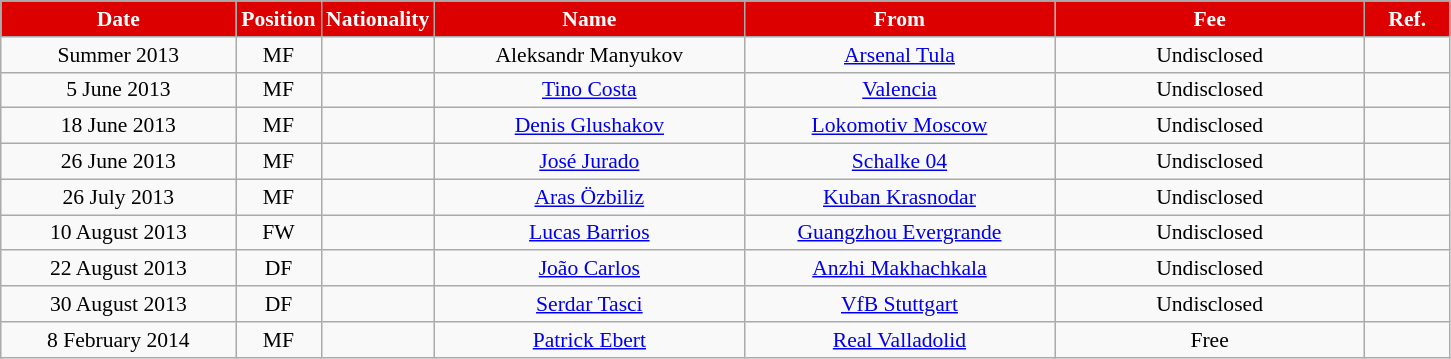<table class="wikitable"  style="text-align:center; font-size:90%; ">
<tr>
<th style="background:#DD0000; color:white; width:150px;">Date</th>
<th style="background:#DD0000; color:white; width:50px;">Position</th>
<th style="background:#DD0000; color:white; width:50px;">Nationality</th>
<th style="background:#DD0000; color:white; width:200px;">Name</th>
<th style="background:#DD0000; color:white; width:200px;">From</th>
<th style="background:#DD0000; color:white; width:200px;">Fee</th>
<th style="background:#DD0000; color:white; width:50px;">Ref.</th>
</tr>
<tr>
<td>Summer 2013</td>
<td>MF</td>
<td></td>
<td>Aleksandr Manyukov</td>
<td><a href='#'>Arsenal Tula</a></td>
<td>Undisclosed</td>
<td></td>
</tr>
<tr>
<td>5 June 2013</td>
<td>MF</td>
<td></td>
<td><a href='#'>Tino Costa</a></td>
<td><a href='#'>Valencia</a></td>
<td>Undisclosed</td>
<td></td>
</tr>
<tr>
<td>18 June 2013</td>
<td>MF</td>
<td></td>
<td><a href='#'>Denis Glushakov</a></td>
<td><a href='#'>Lokomotiv Moscow</a></td>
<td>Undisclosed</td>
<td></td>
</tr>
<tr>
<td>26 June 2013</td>
<td>MF</td>
<td></td>
<td><a href='#'>José Jurado</a></td>
<td><a href='#'>Schalke 04</a></td>
<td>Undisclosed</td>
<td></td>
</tr>
<tr>
<td>26 July 2013</td>
<td>MF</td>
<td></td>
<td><a href='#'>Aras Özbiliz</a></td>
<td><a href='#'>Kuban Krasnodar</a></td>
<td>Undisclosed</td>
<td></td>
</tr>
<tr>
<td>10 August 2013</td>
<td>FW</td>
<td></td>
<td><a href='#'>Lucas Barrios</a></td>
<td><a href='#'>Guangzhou Evergrande</a></td>
<td>Undisclosed</td>
<td></td>
</tr>
<tr>
<td>22 August 2013</td>
<td>DF</td>
<td></td>
<td><a href='#'>João Carlos</a></td>
<td><a href='#'>Anzhi Makhachkala</a></td>
<td>Undisclosed</td>
<td></td>
</tr>
<tr>
<td>30 August 2013</td>
<td>DF</td>
<td></td>
<td><a href='#'>Serdar Tasci</a></td>
<td><a href='#'>VfB Stuttgart</a></td>
<td>Undisclosed</td>
<td></td>
</tr>
<tr>
<td>8 February 2014</td>
<td>MF</td>
<td></td>
<td><a href='#'>Patrick Ebert</a></td>
<td><a href='#'>Real Valladolid</a></td>
<td>Free</td>
<td></td>
</tr>
</table>
